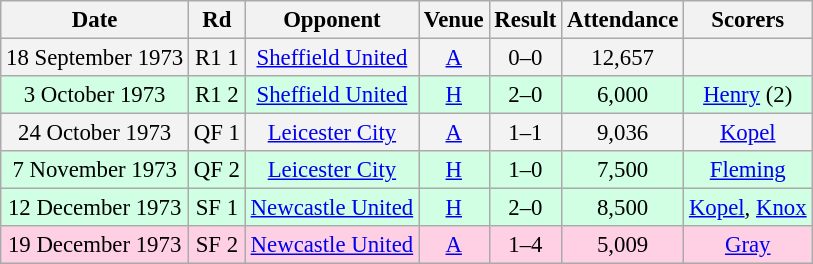<table class="wikitable sortable" style="font-size:95%; text-align:center">
<tr>
<th>Date</th>
<th>Rd</th>
<th>Opponent</th>
<th>Venue</th>
<th>Result</th>
<th>Attendance</th>
<th>Scorers</th>
</tr>
<tr bgcolor = "#f3f3f3">
<td>18 September 1973</td>
<td>R1 1</td>
<td><a href='#'>Sheffield United</a></td>
<td><a href='#'>A</a></td>
<td>0–0</td>
<td>12,657</td>
<td></td>
</tr>
<tr bgcolor = "#d0ffe3">
<td>3 October 1973</td>
<td>R1 2</td>
<td><a href='#'>Sheffield United</a></td>
<td><a href='#'>H</a></td>
<td>2–0</td>
<td>6,000</td>
<td><a href='#'>Henry</a> (2)</td>
</tr>
<tr bgcolor = "#f3f3f3">
<td>24 October 1973</td>
<td>QF 1</td>
<td><a href='#'>Leicester City</a></td>
<td><a href='#'>A</a></td>
<td>1–1</td>
<td>9,036</td>
<td><a href='#'>Kopel</a></td>
</tr>
<tr bgcolor = "#d0ffe3">
<td>7 November 1973</td>
<td>QF 2</td>
<td><a href='#'>Leicester City</a></td>
<td><a href='#'>H</a></td>
<td>1–0</td>
<td>7,500</td>
<td><a href='#'>Fleming</a></td>
</tr>
<tr bgcolor = "#d0ffe3">
<td>12 December 1973</td>
<td>SF 1</td>
<td><a href='#'>Newcastle United</a></td>
<td><a href='#'>H</a></td>
<td>2–0</td>
<td>8,500</td>
<td><a href='#'>Kopel</a>, <a href='#'>Knox</a></td>
</tr>
<tr bgcolor = "#ffd0e3">
<td>19 December 1973</td>
<td>SF 2</td>
<td><a href='#'>Newcastle United</a></td>
<td><a href='#'>A</a></td>
<td>1–4</td>
<td>5,009</td>
<td><a href='#'>Gray</a></td>
</tr>
</table>
